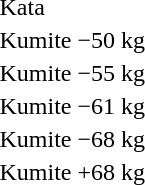<table>
<tr>
<td rowspan=2>Kata<br></td>
<td rowspan=2></td>
<td rowspan=2></td>
<td></td>
</tr>
<tr>
<td></td>
</tr>
<tr>
<td rowspan=2>Kumite −50 kg<br></td>
<td rowspan=2></td>
<td rowspan=2></td>
<td></td>
</tr>
<tr>
<td></td>
</tr>
<tr>
<td rowspan=2>Kumite −55 kg<br></td>
<td rowspan=2></td>
<td rowspan=2></td>
<td></td>
</tr>
<tr>
<td></td>
</tr>
<tr>
<td rowspan=2>Kumite −61 kg<br></td>
<td rowspan=2></td>
<td rowspan=2></td>
<td></td>
</tr>
<tr>
<td></td>
</tr>
<tr>
<td rowspan=2>Kumite −68 kg<br></td>
<td rowspan=2></td>
<td rowspan=2></td>
<td></td>
</tr>
<tr>
<td></td>
</tr>
<tr>
<td rowspan=2>Kumite +68 kg<br></td>
<td rowspan=2></td>
<td rowspan=2></td>
<td></td>
</tr>
<tr>
<td></td>
</tr>
</table>
